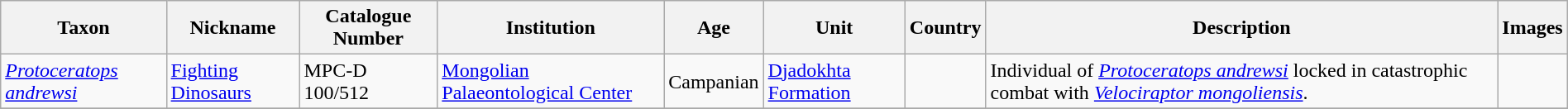<table class="wikitable sortable" align="center" width="100%">
<tr>
<th>Taxon</th>
<th>Nickname</th>
<th>Catalogue Number</th>
<th>Institution</th>
<th>Age</th>
<th>Unit</th>
<th>Country</th>
<th>Description</th>
<th>Images</th>
</tr>
<tr>
<td><em><a href='#'>Protoceratops andrewsi</a></em></td>
<td><a href='#'>Fighting Dinosaurs</a></td>
<td>MPC-D 100/512</td>
<td><a href='#'>Mongolian Palaeontological Center</a></td>
<td>Campanian</td>
<td><a href='#'>Djadokhta Formation</a></td>
<td></td>
<td>Individual of <em><a href='#'>Protoceratops andrewsi</a></em> locked in catastrophic combat with <em><a href='#'>Velociraptor mongoliensis</a></em>.</td>
<td></td>
</tr>
<tr>
</tr>
</table>
